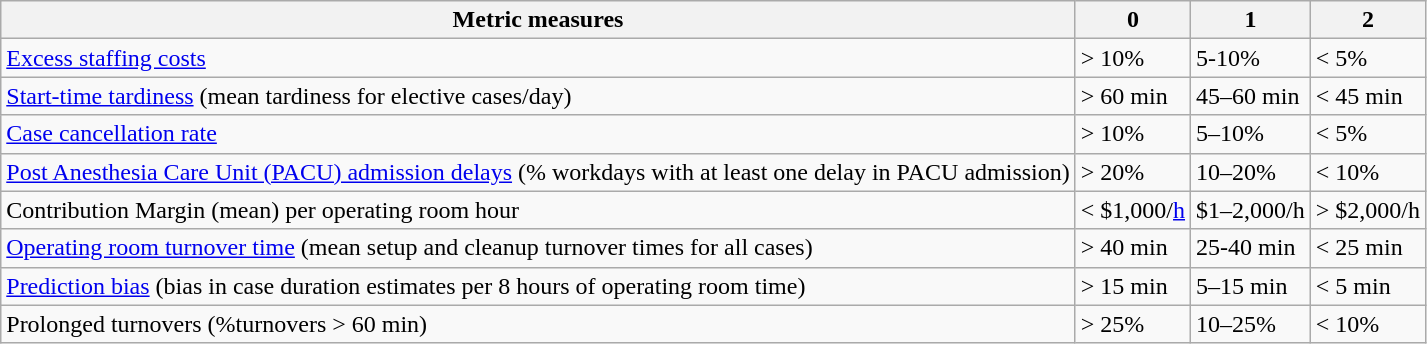<table class="wikitable">
<tr>
<th>Metric measures</th>
<th>0</th>
<th>1</th>
<th>2</th>
</tr>
<tr>
<td><a href='#'>Excess staffing costs</a></td>
<td>> 10%</td>
<td>5-10%</td>
<td>< 5%</td>
</tr>
<tr>
<td><a href='#'>Start-time tardiness</a> (mean tardiness for elective cases/day)</td>
<td>> 60 min</td>
<td>45–60 min</td>
<td>< 45 min</td>
</tr>
<tr>
<td><a href='#'>Case cancellation rate</a></td>
<td>> 10%</td>
<td>5–10%</td>
<td>< 5%</td>
</tr>
<tr>
<td><a href='#'>Post Anesthesia Care Unit (PACU) admission delays</a> (% workdays with at least one delay in PACU admission)</td>
<td>> 20%</td>
<td>10–20%</td>
<td>< 10%</td>
</tr>
<tr>
<td>Contribution Margin (mean) per operating room hour</td>
<td>< $1,000/<a href='#'>h</a></td>
<td>$1–2,000/h</td>
<td>> $2,000/h</td>
</tr>
<tr>
<td><a href='#'>Operating room turnover time</a> (mean setup and cleanup turnover times for all cases)</td>
<td>> 40 min</td>
<td>25-40 min</td>
<td>< 25 min</td>
</tr>
<tr>
<td><a href='#'>Prediction bias</a> (bias in case duration estimates per 8 hours of operating room time)</td>
<td>> 15 min</td>
<td>5–15 min</td>
<td>< 5 min</td>
</tr>
<tr>
<td>Prolonged turnovers (%turnovers > 60 min)</td>
<td>> 25%</td>
<td>10–25%</td>
<td>< 10%</td>
</tr>
</table>
